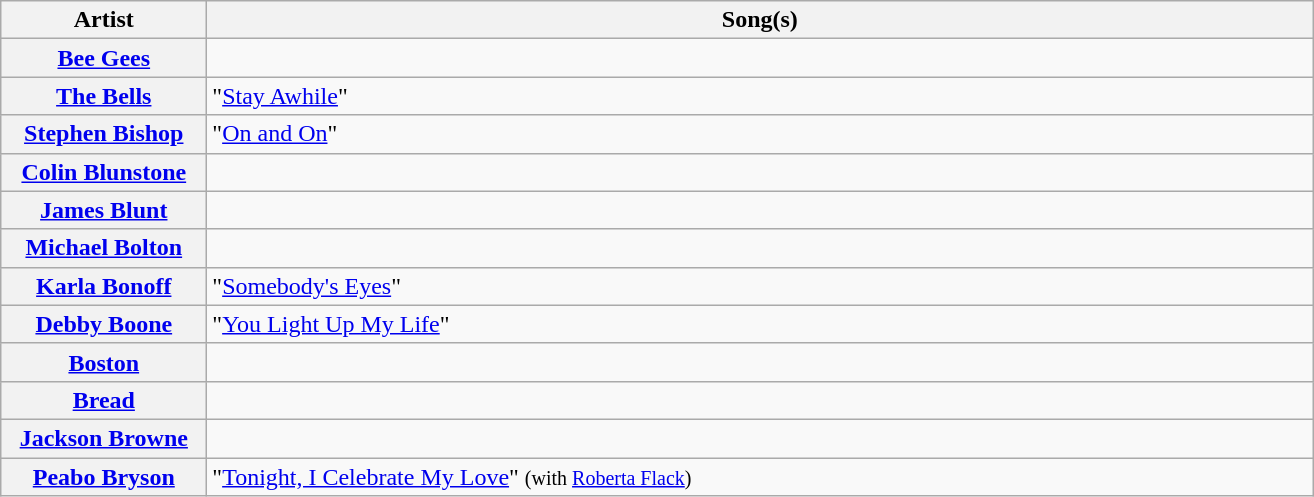<table class="wikitable plainrowheaders sortable">
<tr>
<th scope="col" style="width:130px;">Artist</th>
<th scope="col" style="width:730px;">Song(s)</th>
</tr>
<tr>
<th scope="row"><a href='#'>Bee Gees</a></th>
<td></td>
</tr>
<tr>
<th scope="row"><a href='#'>The Bells</a></th>
<td>"<a href='#'>Stay Awhile</a>"</td>
</tr>
<tr>
<th scope="row"><a href='#'>Stephen Bishop</a></th>
<td>"<a href='#'>On and On</a>"</td>
</tr>
<tr>
<th scope="row"><a href='#'>Colin Blunstone</a></th>
<td></td>
</tr>
<tr>
<th scope="row"><a href='#'>James Blunt</a></th>
<td></td>
</tr>
<tr>
<th scope="row"><a href='#'>Michael Bolton</a></th>
<td></td>
</tr>
<tr>
<th scope="row"><a href='#'>Karla Bonoff</a></th>
<td>"<a href='#'>Somebody's Eyes</a>"</td>
</tr>
<tr>
<th scope="row"><a href='#'>Debby Boone</a></th>
<td>"<a href='#'>You Light Up My Life</a>"</td>
</tr>
<tr>
<th scope="row"><a href='#'>Boston</a></th>
<td></td>
</tr>
<tr>
<th scope="row"><a href='#'>Bread</a></th>
<td></td>
</tr>
<tr>
<th scope="row"><a href='#'>Jackson Browne</a></th>
<td></td>
</tr>
<tr>
<th scope="row"><a href='#'>Peabo Bryson</a></th>
<td>"<a href='#'>Tonight, I Celebrate My Love</a>" <small>(with <a href='#'>Roberta Flack</a>)</small></td>
</tr>
</table>
